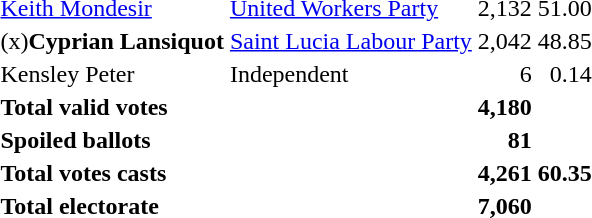<table wikitable>
<tr>
<td align="left"><a href='#'>Keith Mondesir</a></td>
<td align="left"><a href='#'>United Workers Party</a></td>
<td align="right">2,132</td>
<td align="right">51.00</td>
</tr>
<tr>
<td align="left">(x)<strong>Cyprian Lansiquot</strong></td>
<td align="left"><a href='#'>Saint Lucia Labour Party</a></td>
<td align="right">2,042</td>
<td align="right">48.85</td>
</tr>
<tr>
<td align="left">Kensley Peter</td>
<td align="left">Independent</td>
<td align="right">6</td>
<td align="right">0.14</td>
</tr>
<tr>
<th align="left">Total valid votes</th>
<th align="left"></th>
<th align="right">4,180</th>
<th align="right"></th>
</tr>
<tr>
<th align="left">Spoiled ballots</th>
<th align="left"></th>
<th align="right">81</th>
<th align="right"></th>
</tr>
<tr>
<th align="left">Total votes casts</th>
<th align="left"></th>
<th align="right">4,261</th>
<th align="right">60.35</th>
</tr>
<tr>
<th align="left">Total electorate</th>
<th align="left"></th>
<th align="right">7,060</th>
<th align="right"></th>
</tr>
</table>
